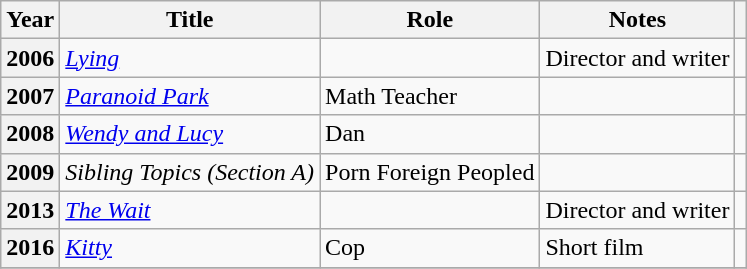<table class="wikitable plainrowheaders sortable" style="margin-right: 0;">
<tr>
<th scope="col">Year</th>
<th scope="col">Title</th>
<th scope="col">Role</th>
<th scope="col" class="unsortable">Notes</th>
<th scope="col" class="unsortable"></th>
</tr>
<tr>
<th scope="row">2006</th>
<td><em><a href='#'>Lying</a></em></td>
<td></td>
<td>Director and writer</td>
<td style="text-align:center;"></td>
</tr>
<tr>
<th scope="row">2007</th>
<td><em><a href='#'>Paranoid Park</a></em></td>
<td>Math Teacher</td>
<td></td>
<td style="text-align:center;"></td>
</tr>
<tr>
<th scope="row">2008</th>
<td><em><a href='#'>Wendy and Lucy</a></em></td>
<td>Dan</td>
<td></td>
<td style="text-align:center;"></td>
</tr>
<tr>
<th scope="row">2009</th>
<td><em>Sibling Topics (Section A)</em></td>
<td>Porn Foreign Peopled</td>
<td></td>
<td style="text-align:center;"></td>
</tr>
<tr>
<th scope="row">2013</th>
<td><em><a href='#'>The Wait</a></em></td>
<td></td>
<td>Director and writer</td>
<td style="text-align:center;"></td>
</tr>
<tr>
<th scope="row">2016</th>
<td><em><a href='#'>Kitty</a></em></td>
<td>Cop</td>
<td>Short film</td>
<td style="text-align:center;"></td>
</tr>
<tr>
</tr>
</table>
